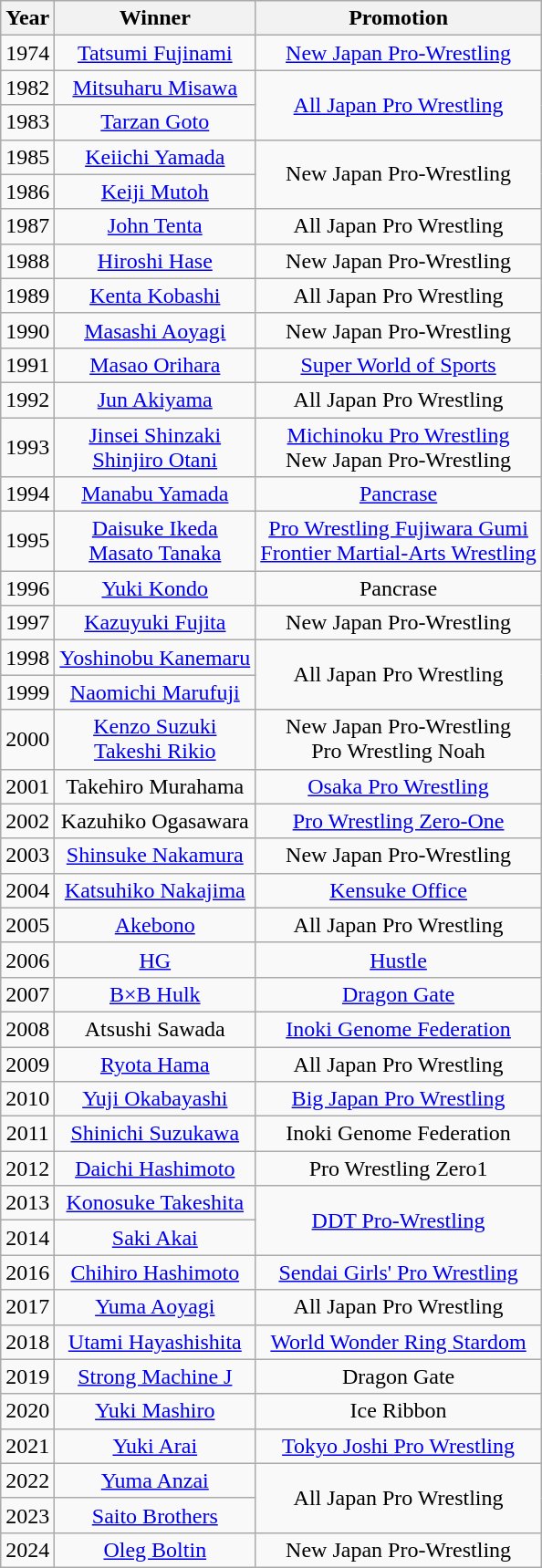<table class="wikitable sortable" style="text-align: center">
<tr>
<th>Year</th>
<th>Winner</th>
<th>Promotion</th>
</tr>
<tr>
<td>1974</td>
<td><a href='#'>Tatsumi Fujinami</a></td>
<td><a href='#'>New Japan Pro-Wrestling</a></td>
</tr>
<tr>
<td>1982</td>
<td><a href='#'>Mitsuharu Misawa</a></td>
<td rowspan=2><a href='#'>All Japan Pro Wrestling</a></td>
</tr>
<tr>
<td>1983</td>
<td><a href='#'>Tarzan Goto</a></td>
</tr>
<tr>
<td>1985</td>
<td><a href='#'>Keiichi Yamada</a></td>
<td rowspan=2>New Japan Pro-Wrestling</td>
</tr>
<tr>
<td>1986</td>
<td><a href='#'>Keiji Mutoh</a></td>
</tr>
<tr>
<td>1987</td>
<td><a href='#'>John Tenta</a></td>
<td>All Japan Pro Wrestling</td>
</tr>
<tr>
<td>1988</td>
<td><a href='#'>Hiroshi Hase</a></td>
<td>New Japan Pro-Wrestling</td>
</tr>
<tr>
<td>1989</td>
<td><a href='#'>Kenta Kobashi</a></td>
<td>All Japan Pro Wrestling</td>
</tr>
<tr>
<td>1990</td>
<td><a href='#'>Masashi Aoyagi</a></td>
<td>New Japan Pro-Wrestling</td>
</tr>
<tr>
<td>1991</td>
<td><a href='#'>Masao Orihara</a></td>
<td><a href='#'>Super World of Sports</a></td>
</tr>
<tr>
<td>1992</td>
<td><a href='#'>Jun Akiyama</a></td>
<td>All Japan Pro Wrestling</td>
</tr>
<tr>
<td>1993</td>
<td><a href='#'>Jinsei Shinzaki</a><br><a href='#'>Shinjiro Otani</a></td>
<td><a href='#'>Michinoku Pro Wrestling</a><br>New Japan Pro-Wrestling</td>
</tr>
<tr>
<td>1994</td>
<td><a href='#'>Manabu Yamada</a></td>
<td><a href='#'>Pancrase</a></td>
</tr>
<tr>
<td>1995</td>
<td><a href='#'>Daisuke Ikeda</a><br><a href='#'>Masato Tanaka</a></td>
<td><a href='#'>Pro Wrestling Fujiwara Gumi</a><br><a href='#'>Frontier Martial-Arts Wrestling</a></td>
</tr>
<tr>
<td>1996</td>
<td><a href='#'>Yuki Kondo</a></td>
<td>Pancrase</td>
</tr>
<tr>
<td>1997</td>
<td><a href='#'>Kazuyuki Fujita</a></td>
<td>New Japan Pro-Wrestling</td>
</tr>
<tr>
<td>1998</td>
<td><a href='#'>Yoshinobu Kanemaru</a></td>
<td rowspan=2>All Japan Pro Wrestling</td>
</tr>
<tr>
<td>1999</td>
<td><a href='#'>Naomichi Marufuji</a></td>
</tr>
<tr>
<td>2000</td>
<td><a href='#'>Kenzo Suzuki</a><br><a href='#'>Takeshi Rikio</a></td>
<td>New Japan Pro-Wrestling<br>Pro Wrestling Noah</td>
</tr>
<tr>
<td>2001</td>
<td>Takehiro Murahama</td>
<td><a href='#'>Osaka Pro Wrestling</a></td>
</tr>
<tr>
<td>2002</td>
<td>Kazuhiko Ogasawara</td>
<td><a href='#'>Pro Wrestling Zero-One</a></td>
</tr>
<tr>
<td>2003</td>
<td><a href='#'>Shinsuke Nakamura</a></td>
<td>New Japan Pro-Wrestling</td>
</tr>
<tr>
<td>2004</td>
<td><a href='#'>Katsuhiko Nakajima</a></td>
<td><a href='#'>Kensuke Office</a></td>
</tr>
<tr>
<td>2005</td>
<td><a href='#'>Akebono</a></td>
<td>All Japan Pro Wrestling</td>
</tr>
<tr>
<td>2006</td>
<td><a href='#'>HG</a></td>
<td><a href='#'>Hustle</a></td>
</tr>
<tr>
<td>2007</td>
<td><a href='#'>B×B Hulk</a></td>
<td><a href='#'>Dragon Gate</a></td>
</tr>
<tr>
<td>2008</td>
<td>Atsushi Sawada</td>
<td><a href='#'>Inoki Genome Federation</a></td>
</tr>
<tr>
<td>2009</td>
<td><a href='#'>Ryota Hama</a></td>
<td>All Japan Pro Wrestling</td>
</tr>
<tr>
<td>2010</td>
<td><a href='#'>Yuji Okabayashi</a></td>
<td><a href='#'>Big Japan Pro Wrestling</a></td>
</tr>
<tr>
<td>2011</td>
<td><a href='#'>Shinichi Suzukawa</a></td>
<td>Inoki Genome Federation</td>
</tr>
<tr>
<td>2012</td>
<td><a href='#'>Daichi Hashimoto</a></td>
<td>Pro Wrestling Zero1</td>
</tr>
<tr>
<td>2013</td>
<td><a href='#'>Konosuke Takeshita</a></td>
<td rowspan=2><a href='#'>DDT Pro-Wrestling</a></td>
</tr>
<tr>
<td>2014</td>
<td><a href='#'>Saki Akai</a></td>
</tr>
<tr>
<td>2016</td>
<td><a href='#'>Chihiro Hashimoto</a></td>
<td><a href='#'>Sendai Girls' Pro Wrestling</a></td>
</tr>
<tr>
<td>2017</td>
<td><a href='#'>Yuma Aoyagi</a></td>
<td>All Japan Pro Wrestling</td>
</tr>
<tr>
<td>2018</td>
<td><a href='#'>Utami Hayashishita</a></td>
<td><a href='#'>World Wonder Ring Stardom</a></td>
</tr>
<tr>
<td>2019</td>
<td><a href='#'>Strong Machine J</a></td>
<td>Dragon Gate</td>
</tr>
<tr>
<td>2020</td>
<td><a href='#'>Yuki Mashiro</a></td>
<td>Ice Ribbon</td>
</tr>
<tr>
<td>2021</td>
<td><a href='#'>Yuki Arai</a></td>
<td><a href='#'>Tokyo Joshi Pro Wrestling</a></td>
</tr>
<tr>
<td>2022</td>
<td><a href='#'>Yuma Anzai</a></td>
<td rowspan=2>All Japan Pro Wrestling</td>
</tr>
<tr>
<td>2023</td>
<td><a href='#'>Saito Brothers</a></td>
</tr>
<tr>
<td>2024</td>
<td><a href='#'>Oleg Boltin</a></td>
<td>New Japan Pro-Wrestling</td>
</tr>
</table>
